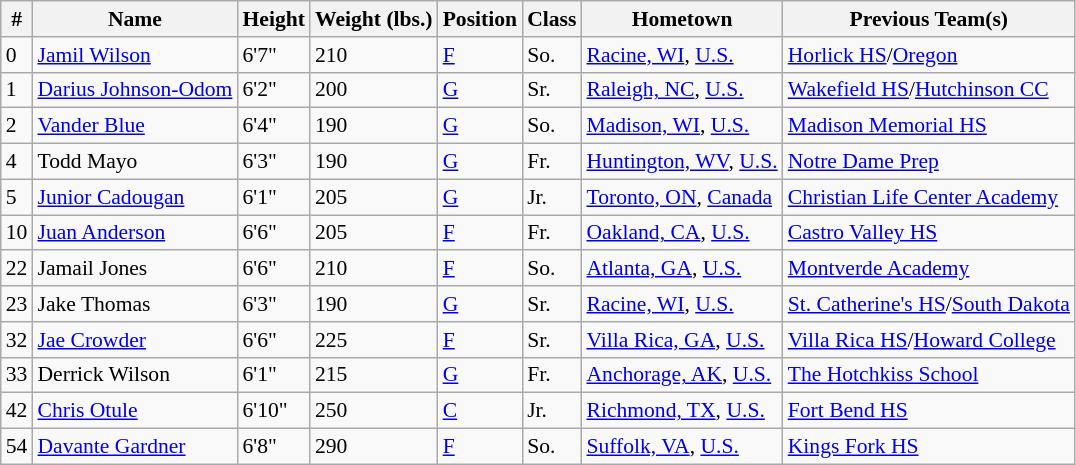<table class="wikitable" style="font-size: 90%">
<tr>
<th>#</th>
<th>Name</th>
<th>Height</th>
<th>Weight (lbs.)</th>
<th>Position</th>
<th>Class</th>
<th>Hometown</th>
<th>Previous Team(s)</th>
</tr>
<tr>
<td>0</td>
<td><a href='#'>Jamil Wilson</a></td>
<td>6'7"</td>
<td>210</td>
<td><a href='#'>F</a></td>
<td>So.</td>
<td><a href='#'>Racine, WI</a>, <a href='#'>U.S.</a></td>
<td><a href='#'>Horlick HS</a>/<a href='#'>Oregon</a></td>
</tr>
<tr>
<td>1</td>
<td><a href='#'>Darius Johnson-Odom</a></td>
<td>6'2"</td>
<td>200</td>
<td><a href='#'>G</a></td>
<td>Sr.</td>
<td><a href='#'>Raleigh, NC</a>, <a href='#'>U.S.</a></td>
<td><a href='#'>Wakefield HS</a>/<a href='#'>Hutchinson CC</a></td>
</tr>
<tr>
<td>2</td>
<td><a href='#'>Vander Blue</a></td>
<td>6'4"</td>
<td>190</td>
<td><a href='#'>G</a></td>
<td>So.</td>
<td><a href='#'>Madison, WI</a>, <a href='#'>U.S.</a></td>
<td><a href='#'>Madison Memorial HS</a></td>
</tr>
<tr>
<td>4</td>
<td>Todd Mayo</td>
<td>6'3"</td>
<td>190</td>
<td><a href='#'>G</a></td>
<td>Fr.</td>
<td><a href='#'>Huntington, WV</a>, <a href='#'>U.S.</a></td>
<td><a href='#'>Notre Dame Prep</a></td>
</tr>
<tr>
<td>5</td>
<td><a href='#'>Junior Cadougan</a></td>
<td>6'1"</td>
<td>205</td>
<td><a href='#'>G</a></td>
<td>Jr.</td>
<td><a href='#'>Toronto, ON</a>, <a href='#'>Canada</a></td>
<td><a href='#'>Christian Life Center Academy</a></td>
</tr>
<tr>
<td>10</td>
<td><a href='#'>Juan Anderson</a></td>
<td>6'6"</td>
<td>205</td>
<td><a href='#'>F</a></td>
<td>Fr.</td>
<td><a href='#'>Oakland, CA</a>, <a href='#'>U.S.</a></td>
<td><a href='#'>Castro Valley HS</a></td>
</tr>
<tr>
<td>22</td>
<td>Jamail Jones</td>
<td>6'6"</td>
<td>210</td>
<td><a href='#'>F</a></td>
<td>So.</td>
<td><a href='#'>Atlanta, GA</a>, <a href='#'>U.S.</a></td>
<td><a href='#'>Montverde Academy</a></td>
</tr>
<tr>
<td>23</td>
<td>Jake Thomas</td>
<td>6'3"</td>
<td>190</td>
<td><a href='#'>G</a></td>
<td>Sr.</td>
<td><a href='#'>Racine, WI</a>, <a href='#'>U.S.</a></td>
<td><a href='#'>St. Catherine's HS</a>/<a href='#'>South Dakota</a></td>
</tr>
<tr>
<td>32</td>
<td><a href='#'>Jae Crowder</a></td>
<td>6'6"</td>
<td>225</td>
<td><a href='#'>F</a></td>
<td>Sr.</td>
<td><a href='#'>Villa Rica, GA</a>, <a href='#'>U.S.</a></td>
<td><a href='#'>Villa Rica HS</a>/<a href='#'>Howard College</a></td>
</tr>
<tr>
<td>33</td>
<td>Derrick Wilson</td>
<td>6'1"</td>
<td>215</td>
<td><a href='#'>G</a></td>
<td>Fr.</td>
<td><a href='#'>Anchorage, AK</a>, <a href='#'>U.S.</a></td>
<td><a href='#'>The Hotchkiss School</a></td>
</tr>
<tr>
<td>42</td>
<td><a href='#'>Chris Otule</a></td>
<td>6'10"</td>
<td>250</td>
<td><a href='#'>C</a></td>
<td>Jr.</td>
<td><a href='#'>Richmond, TX</a>, <a href='#'>U.S.</a></td>
<td><a href='#'>Fort Bend HS</a></td>
</tr>
<tr>
<td>54</td>
<td><a href='#'>Davante Gardner</a></td>
<td>6'8"</td>
<td>290</td>
<td><a href='#'>F</a></td>
<td>So.</td>
<td><a href='#'>Suffolk, VA</a>, <a href='#'>U.S.</a></td>
<td><a href='#'>Kings Fork HS</a></td>
</tr>
</table>
